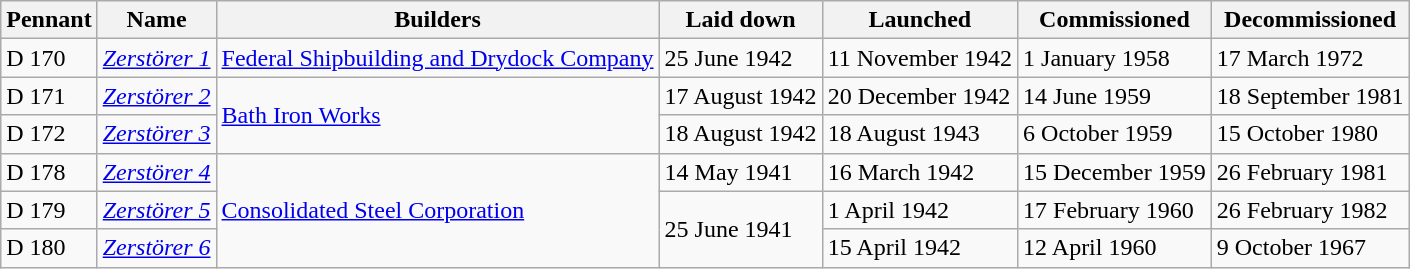<table class="wikitable">
<tr>
<th>Pennant</th>
<th>Name</th>
<th>Builders</th>
<th>Laid down</th>
<th>Launched</th>
<th>Commissioned</th>
<th>Decommissioned</th>
</tr>
<tr>
<td>D 170</td>
<td><em><a href='#'>Zerstörer 1</a></em></td>
<td><a href='#'>Federal Shipbuilding and Drydock Company</a></td>
<td>25 June 1942</td>
<td>11 November 1942</td>
<td>1 January 1958</td>
<td>17 March 1972</td>
</tr>
<tr>
<td>D 171</td>
<td><em><a href='#'>Zerstörer 2</a></em></td>
<td rowspan="2"><a href='#'>Bath Iron Works</a></td>
<td>17 August 1942</td>
<td>20 December 1942</td>
<td>14 June 1959</td>
<td>18 September 1981</td>
</tr>
<tr>
<td>D 172</td>
<td><em><a href='#'>Zerstörer 3</a></em></td>
<td>18 August 1942</td>
<td>18 August 1943</td>
<td>6 October 1959</td>
<td>15 October 1980</td>
</tr>
<tr>
<td>D 178</td>
<td><em><a href='#'>Zerstörer 4</a></em></td>
<td rowspan="3"><a href='#'>Consolidated Steel Corporation</a></td>
<td>14 May 1941</td>
<td>16 March 1942</td>
<td>15 December 1959</td>
<td>26 February 1981</td>
</tr>
<tr>
<td>D 179</td>
<td><em><a href='#'>Zerstörer 5</a></em></td>
<td rowspan="2">25 June 1941</td>
<td>1 April 1942</td>
<td>17 February 1960</td>
<td>26 February 1982</td>
</tr>
<tr>
<td>D 180</td>
<td><em><a href='#'>Zerstörer 6</a></em></td>
<td>15 April 1942</td>
<td>12 April 1960</td>
<td>9 October 1967</td>
</tr>
</table>
